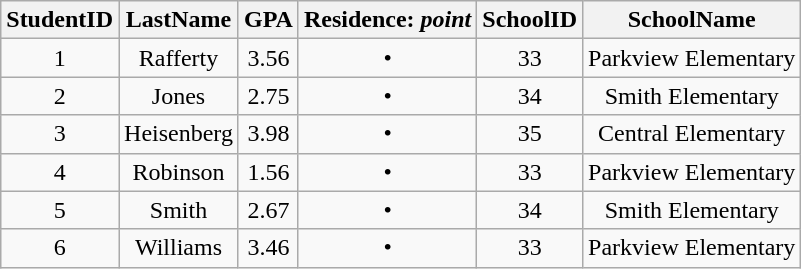<table class="wikitable" style="text-align:center; margin-right:5px">
<tr>
<th>StudentID</th>
<th>LastName</th>
<th>GPA</th>
<th>Residence: <em>point</em></th>
<th>SchoolID</th>
<th>SchoolName</th>
</tr>
<tr>
<td>1</td>
<td>Rafferty</td>
<td>3.56</td>
<td>•</td>
<td>33</td>
<td>Parkview Elementary</td>
</tr>
<tr>
<td>2</td>
<td>Jones</td>
<td>2.75</td>
<td>•</td>
<td>34</td>
<td>Smith Elementary</td>
</tr>
<tr>
<td>3</td>
<td>Heisenberg</td>
<td>3.98</td>
<td>•</td>
<td>35</td>
<td>Central Elementary</td>
</tr>
<tr>
<td>4</td>
<td>Robinson</td>
<td>1.56</td>
<td>•</td>
<td>33</td>
<td>Parkview Elementary</td>
</tr>
<tr>
<td>5</td>
<td>Smith</td>
<td>2.67</td>
<td>•</td>
<td>34</td>
<td>Smith Elementary</td>
</tr>
<tr>
<td>6</td>
<td>Williams</td>
<td>3.46</td>
<td>•</td>
<td>33</td>
<td>Parkview Elementary</td>
</tr>
</table>
